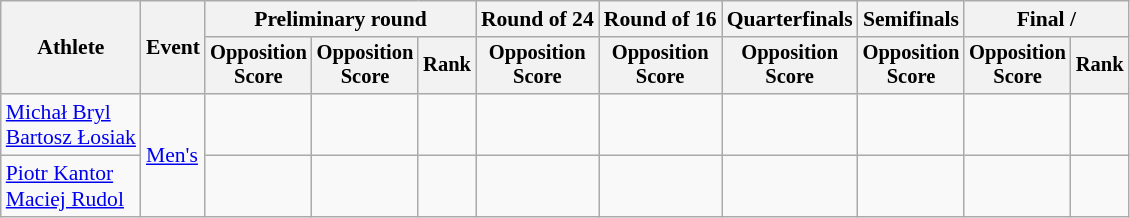<table class=wikitable style=font-size:90%;text-align:center>
<tr>
<th rowspan=2>Athlete</th>
<th rowspan=2>Event</th>
<th colspan=3>Preliminary round</th>
<th>Round of 24</th>
<th>Round of 16</th>
<th>Quarterfinals</th>
<th>Semifinals</th>
<th colspan=2>Final / </th>
</tr>
<tr style=font-size:95%>
<th>Opposition<br>Score</th>
<th>Opposition<br>Score</th>
<th>Rank</th>
<th>Opposition<br>Score</th>
<th>Opposition<br>Score</th>
<th>Opposition<br>Score</th>
<th>Opposition<br>Score</th>
<th>Opposition<br>Score</th>
<th>Rank</th>
</tr>
<tr>
<td align=left><a href='#'>Michał Bryl</a><br><a href='#'>Bartosz Łosiak</a></td>
<td align=left rowspan=2><a href='#'>Men's</a></td>
<td></td>
<td></td>
<td></td>
<td></td>
<td></td>
<td></td>
<td></td>
<td></td>
<td></td>
</tr>
<tr>
<td align=left><a href='#'>Piotr Kantor</a><br><a href='#'>Maciej Rudol</a></td>
<td></td>
<td></td>
<td></td>
<td></td>
<td></td>
<td></td>
<td></td>
<td></td>
<td></td>
</tr>
</table>
